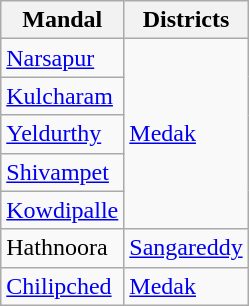<table class="wikitable sortable static-row-numbers static-row-header-hash">
<tr>
<th>Mandal</th>
<th>Districts</th>
</tr>
<tr>
<td><a href='#'>Narsapur</a></td>
<td rowspan=5><a href='#'>Medak</a></td>
</tr>
<tr>
<td><a href='#'>Kulcharam</a></td>
</tr>
<tr>
<td><a href='#'>Yeldurthy</a></td>
</tr>
<tr>
<td><a href='#'>Shivampet</a></td>
</tr>
<tr>
<td><a href='#'>Kowdipalle</a></td>
</tr>
<tr>
<td>Hathnoora</td>
<td><a href='#'>Sangareddy</a></td>
</tr>
<tr>
<td><a href='#'>Chilipched</a></td>
<td><a href='#'>Medak</a></td>
</tr>
</table>
